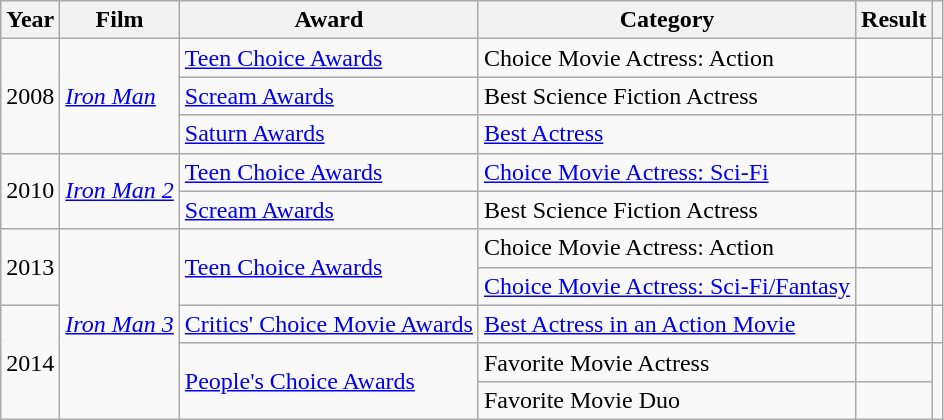<table class="wikitable sortable">
<tr>
<th>Year</th>
<th>Film</th>
<th>Award</th>
<th>Category</th>
<th>Result</th>
<th scope="col" class="unsortable"></th>
</tr>
<tr>
<td rowspan="3">2008</td>
<td rowspan="3"><em><a href='#'>Iron Man</a></em></td>
<td><a href='#'>Teen Choice Awards</a></td>
<td>Choice Movie Actress: Action</td>
<td></td>
<td style="text-align: center;"></td>
</tr>
<tr>
<td><a href='#'>Scream Awards</a></td>
<td>Best Science Fiction Actress</td>
<td></td>
<td style="text-align: center;"></td>
</tr>
<tr>
<td><a href='#'>Saturn Awards</a></td>
<td><a href='#'>Best Actress</a></td>
<td></td>
<td style="text-align: center;"></td>
</tr>
<tr>
<td rowspan="2">2010</td>
<td rowspan="2"><em><a href='#'>Iron Man 2</a></em></td>
<td><a href='#'>Teen Choice Awards</a></td>
<td><a href='#'>Choice Movie Actress: Sci-Fi</a></td>
<td></td>
<td style="text-align: center;"></td>
</tr>
<tr>
<td><a href='#'>Scream Awards</a></td>
<td>Best Science Fiction Actress</td>
<td></td>
<td style="text-align: center;"></td>
</tr>
<tr>
<td rowspan="2">2013</td>
<td rowspan="5"><em><a href='#'>Iron Man 3</a></em></td>
<td rowspan="2"><a href='#'>Teen Choice Awards</a></td>
<td>Choice Movie Actress: Action</td>
<td></td>
<td rowspan="2" style="text-align: center;"></td>
</tr>
<tr>
<td><a href='#'>Choice Movie Actress: Sci-Fi/Fantasy</a></td>
<td></td>
</tr>
<tr>
<td rowspan="3">2014</td>
<td><a href='#'>Critics' Choice Movie Awards</a></td>
<td><a href='#'>Best Actress in an Action Movie</a></td>
<td></td>
<td style="text-align: center;"></td>
</tr>
<tr>
<td rowspan="2"><a href='#'>People's Choice Awards</a></td>
<td>Favorite Movie Actress</td>
<td></td>
<td rowspan="2" style="text-align: center;"></td>
</tr>
<tr>
<td>Favorite Movie Duo </td>
<td></td>
</tr>
</table>
